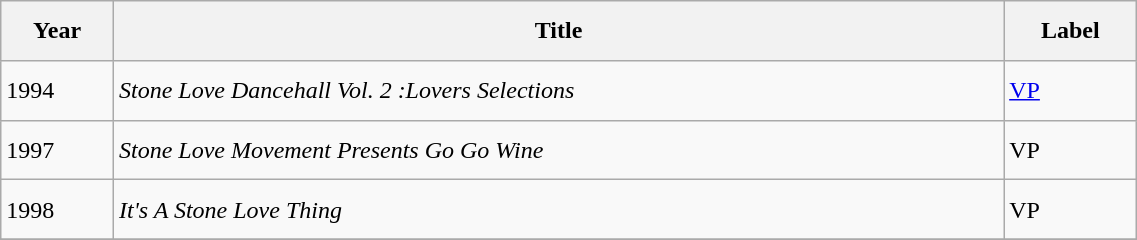<table class="wikitable" style="width: 60%; height: 10em;">
<tr>
<th>Year</th>
<th>Title</th>
<th>Label</th>
</tr>
<tr>
<td>1994</td>
<td><em>Stone Love Dancehall Vol. 2 :Lovers Selections</em></td>
<td><a href='#'>VP</a></td>
</tr>
<tr>
<td>1997</td>
<td><em>Stone Love Movement Presents Go Go Wine</em></td>
<td>VP</td>
</tr>
<tr>
<td>1998</td>
<td><em>It's A Stone Love Thing</em></td>
<td>VP</td>
</tr>
<tr>
</tr>
</table>
